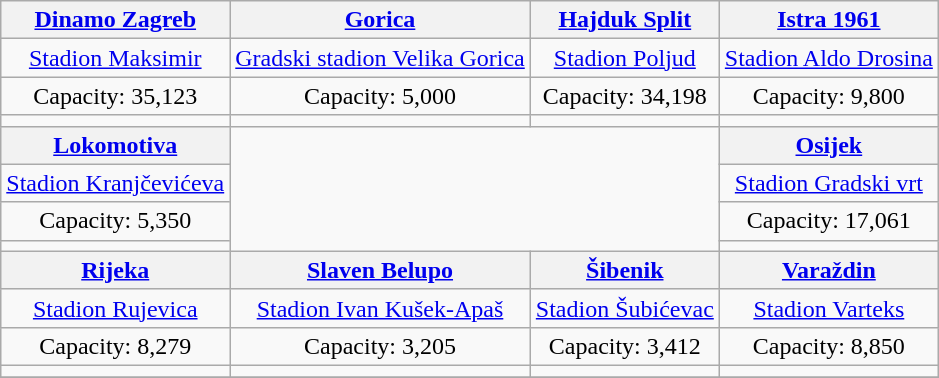<table class="wikitable" style="text-align:center;">
<tr>
<th><a href='#'>Dinamo Zagreb</a></th>
<th><a href='#'>Gorica</a></th>
<th><a href='#'>Hajduk Split</a></th>
<th><a href='#'>Istra 1961</a></th>
</tr>
<tr>
<td><a href='#'>Stadion Maksimir</a></td>
<td><a href='#'>Gradski stadion Velika Gorica</a></td>
<td><a href='#'>Stadion Poljud</a></td>
<td><a href='#'>Stadion Aldo Drosina</a></td>
</tr>
<tr>
<td>Capacity: 35,123</td>
<td>Capacity: 5,000</td>
<td>Capacity: 34,198</td>
<td>Capacity: 9,800</td>
</tr>
<tr>
<td></td>
<td></td>
<td></td>
<td></td>
</tr>
<tr>
<th><a href='#'>Lokomotiva</a></th>
<td colspan="2" rowspan="4"><br>
</td>
<th><a href='#'>Osijek</a></th>
</tr>
<tr>
<td><a href='#'>Stadion Kranjčevićeva</a></td>
<td><a href='#'>Stadion Gradski vrt</a></td>
</tr>
<tr>
<td>Capacity: 5,350</td>
<td>Capacity: 17,061</td>
</tr>
<tr>
<td></td>
<td></td>
</tr>
<tr>
<th><a href='#'>Rijeka</a></th>
<th><a href='#'>Slaven Belupo</a></th>
<th><a href='#'>Šibenik</a></th>
<th><a href='#'>Varaždin</a></th>
</tr>
<tr>
<td><a href='#'>Stadion Rujevica</a></td>
<td><a href='#'>Stadion Ivan Kušek-Apaš</a></td>
<td><a href='#'>Stadion Šubićevac</a></td>
<td><a href='#'>Stadion Varteks</a></td>
</tr>
<tr>
<td>Capacity: 8,279</td>
<td>Capacity: 3,205</td>
<td>Capacity: 3,412</td>
<td>Capacity: 8,850</td>
</tr>
<tr>
<td></td>
<td></td>
<td></td>
<td></td>
</tr>
<tr>
</tr>
</table>
